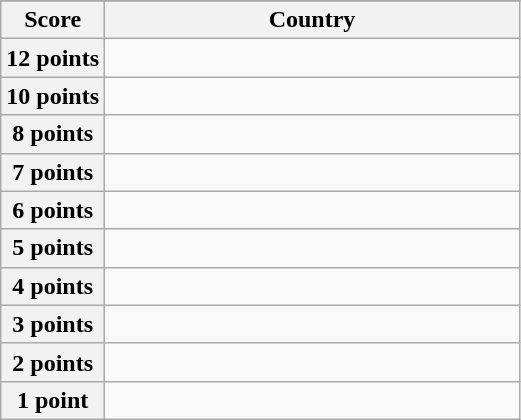<table class="wikitable">
<tr>
</tr>
<tr>
<th scope="col" width="20%">Score</th>
<th scope="col">Country</th>
</tr>
<tr>
<th scope="row">12 points</th>
<td></td>
</tr>
<tr>
<th scope="row">10 points</th>
<td></td>
</tr>
<tr>
<th scope="row">8 points</th>
<td></td>
</tr>
<tr>
<th scope="row">7 points</th>
<td></td>
</tr>
<tr>
<th scope="row">6 points</th>
<td></td>
</tr>
<tr>
<th scope="row">5 points</th>
<td></td>
</tr>
<tr>
<th scope="row">4 points</th>
<td></td>
</tr>
<tr>
<th scope="row">3 points</th>
<td></td>
</tr>
<tr>
<th scope="row">2 points</th>
<td></td>
</tr>
<tr>
<th scope="row">1 point</th>
<td></td>
</tr>
</table>
